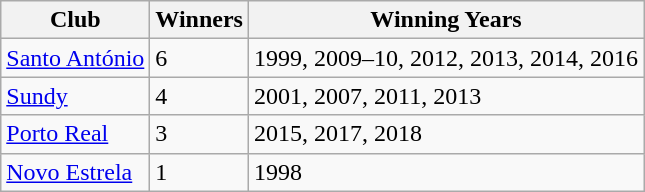<table class="wikitable">
<tr>
<th>Club</th>
<th>Winners</th>
<th>Winning Years</th>
</tr>
<tr>
<td><a href='#'>Santo António</a></td>
<td>6</td>
<td>1999, 2009–10, 2012, 2013, 2014, 2016</td>
</tr>
<tr>
<td><a href='#'>Sundy</a></td>
<td>4</td>
<td>2001, 2007, 2011, 2013</td>
</tr>
<tr>
<td><a href='#'>Porto Real</a></td>
<td>3</td>
<td>2015, 2017, 2018</td>
</tr>
<tr>
<td><a href='#'>Novo Estrela</a></td>
<td>1</td>
<td>1998</td>
</tr>
</table>
